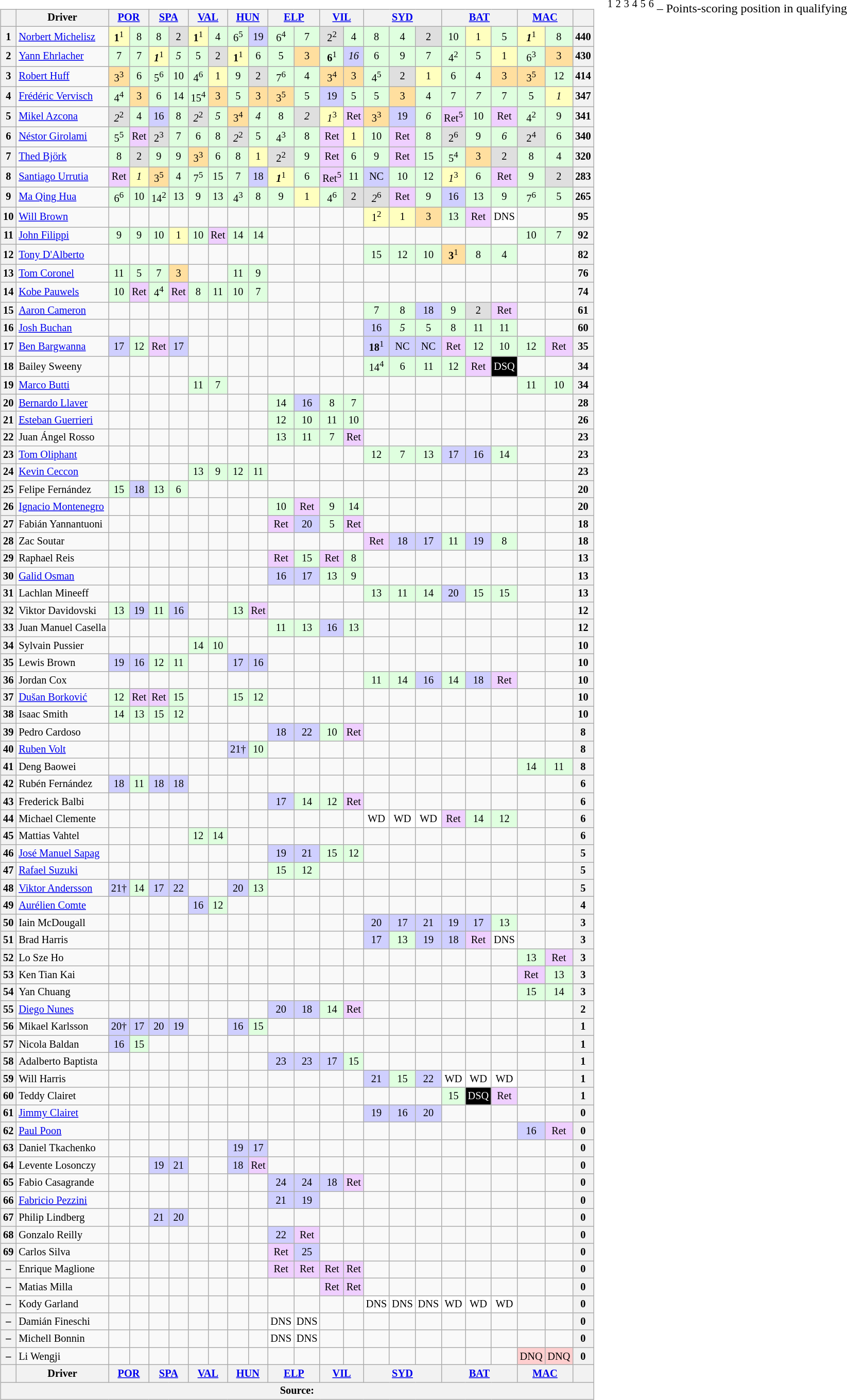<table>
<tr>
<td valign=top><br><table class="wikitable" align="left" style="font-size: 85%; text-align: center;" |>
<tr valign="top">
<th valign=middle></th>
<th valign=middle>Driver</th>
<th colspan="2"><a href='#'>POR</a><br></th>
<th colspan="2"><a href='#'>SPA</a><br></th>
<th colspan="2"><a href='#'>VAL</a><br></th>
<th colspan="2"><a href='#'>HUN</a><br></th>
<th colspan="2"><a href='#'>ELP</a><br></th>
<th colspan="2"><a href='#'>VIL</a><br></th>
<th colspan="3"><a href='#'>SYD</a><br></th>
<th colspan="3"><a href='#'>BAT</a><br></th>
<th colspan="2"><a href='#'>MAC</a><br></th>
<th valign="middle">  </th>
</tr>
<tr>
<th>1</th>
<td align="left" nowrap=""> <a href='#'>Norbert Michelisz</a></td>
<td style="background:#ffffbf;"><strong>1</strong><sup>1</sup></td>
<td style="background:#dfffdf;">8</td>
<td style="background:#dfffdf;">8</td>
<td style="background:#dfdfdf;">2</td>
<td style="background:#ffffbf;"><strong>1</strong><sup>1</sup></td>
<td style="background:#dfffdf;">4</td>
<td style="background:#dfffdf;">6<sup>5</sup></td>
<td style="background:#cfcfff;">19</td>
<td style="background:#dfffdf;">6<sup>4</sup></td>
<td style="background:#dfffdf;">7</td>
<td style="background:#dfdfdf;">2<sup>2</sup></td>
<td style="background:#dfffdf;">4</td>
<td style="background:#dfffdf;">8</td>
<td style="background:#dfffdf;">4</td>
<td style="background:#dfdfdf;">2</td>
<td style="background:#dfffdf;">10</td>
<td style="background:#ffffbf;">1</td>
<td style="background:#dfffdf;">5</td>
<td style="background:#ffffbf;"><strong><em>1</em></strong><sup>1</sup></td>
<td style="background:#dfffdf;">8</td>
<th>440</th>
</tr>
<tr>
<th>2</th>
<td align="left"> <a href='#'>Yann Ehrlacher</a></td>
<td style="background:#dfffdf;">7</td>
<td style="background:#dfffdf;">7</td>
<td style="background:#ffffbf;"><strong><em>1</em></strong><sup>1</sup></td>
<td style="background:#dfffdf;"><em>5</em></td>
<td style="background:#dfffdf;">5</td>
<td style="background:#dfdfdf;">2</td>
<td style="background:#ffffbf;"><strong>1</strong><sup>1</sup></td>
<td style="background:#dfffdf;">6</td>
<td style="background:#dfffdf;">5</td>
<td style="background:#ffdf9f;">3</td>
<td style="background:#dfffdf;"><strong>6</strong><sup>1</sup></td>
<td style="background:#cfcfff;"><em>16</em></td>
<td style="background:#dfffdf;">6</td>
<td style="background:#dfffdf;">9</td>
<td style="background:#dfffdf;">7</td>
<td style="background:#dfffdf;">4<sup>2</sup></td>
<td style="background:#dfffdf;">5</td>
<td style="background:#ffffbf;">1</td>
<td style="background:#dfffdf;">6<sup>3</sup></td>
<td style="background:#ffdf9f;">3</td>
<th>430</th>
</tr>
<tr>
<th>3</th>
<td align="left"> <a href='#'>Robert Huff</a></td>
<td style="background:#ffdf9f;">3<sup>3</sup></td>
<td style="background:#dfffdf;">6</td>
<td style="background:#dfffdf;">5<sup>6</sup></td>
<td style="background:#dfffdf;">10</td>
<td style="background:#dfffdf;">4<sup>6</sup></td>
<td style="background:#ffffbf;">1</td>
<td style="background:#dfffdf;">9</td>
<td style="background:#dfdfdf;">2</td>
<td style="background:#dfffdf;">7<sup>6</sup></td>
<td style="background:#dfffdf;">4</td>
<td style="background:#ffdf9f;">3<sup>4</sup></td>
<td style="background:#ffdf9f;">3</td>
<td style="background:#dfffdf;">4<sup>5</sup></td>
<td style="background:#dfdfdf;">2</td>
<td style="background:#ffffbf;">1</td>
<td style="background:#dfffdf;">6</td>
<td style="background:#dfffdf;">4</td>
<td style="background:#ffdf9f;">3</td>
<td style="background:#ffdf9f;">3<sup>5</sup></td>
<td style="background:#dfffdf;">12</td>
<th>414</th>
</tr>
<tr>
<th>4</th>
<td align="left"> <a href='#'>Frédéric Vervisch</a></td>
<td style="background:#dfffdf;">4<sup>4</sup></td>
<td style="background:#ffdf9f;">3</td>
<td style="background:#dfffdf;">6</td>
<td style="background:#dfffdf;">14</td>
<td style="background:#dfffdf;">15<sup>4</sup></td>
<td style="background:#ffdf9f;">3</td>
<td style="background:#dfffdf;">5</td>
<td style="background:#ffdf9f;">3</td>
<td style="background:#ffdf9f;">3<sup>5</sup></td>
<td style="background:#dfffdf;">5</td>
<td style="background:#cfcfff;">19</td>
<td style="background:#dfffdf;">5</td>
<td style="background:#dfffdf;">5</td>
<td style="background:#ffdf9f;">3</td>
<td style="background:#dfffdf;">4</td>
<td style="background:#dfffdf;">7</td>
<td style="background:#dfffdf;"><em>7</em></td>
<td style="background:#dfffdf;">7</td>
<td style="background:#dfffdf;">5</td>
<td style="background:#ffffbf;"><em>1</em></td>
<th>347</th>
</tr>
<tr>
<th>5</th>
<td align="left"> <a href='#'>Mikel Azcona</a></td>
<td style="background:#dfdfdf;"><em>2</em><sup>2</sup></td>
<td style="background:#dfffdf;">4</td>
<td style="background:#cfcfff;">16</td>
<td style="background:#dfffdf;">8</td>
<td style="background:#dfdfdf;"><em>2</em><sup>2</sup></td>
<td style="background:#dfffdf;"><em>5</em></td>
<td style="background:#ffdf9f;">3<sup>4</sup></td>
<td style="background:#dfffdf;"><em>4</em></td>
<td style="background:#dfffdf;">8</td>
<td style="background:#dfdfdf;"><em>2</em></td>
<td style="background:#ffffbf;"><em>1</em><sup>3</sup></td>
<td style="background:#efcfff;">Ret</td>
<td style="background:#ffdf9f;">3<sup>3</sup></td>
<td style="background:#cfcfff;">19</td>
<td style="background:#dfffdf;"><em>6</em></td>
<td style="background:#efcfff;">Ret<sup>5</sup></td>
<td style="background:#dfffdf;">10</td>
<td style="background:#efcfff;">Ret</td>
<td style="background:#dfffdf;">4<sup>2</sup></td>
<td style="background:#dfffdf;">9</td>
<th>341</th>
</tr>
<tr>
<th>6</th>
<td align="left"> <a href='#'>Néstor Girolami</a></td>
<td style="background:#dfffdf;">5<sup>5</sup></td>
<td style="background:#efcfff;">Ret</td>
<td style="background:#dfdfdf;">2<sup>3</sup></td>
<td style="background:#dfffdf;">7</td>
<td style="background:#dfffdf;">6</td>
<td style="background:#dfffdf;">8</td>
<td style="background:#dfdfdf;"><em>2</em><sup>2</sup></td>
<td style="background:#dfffdf;">5</td>
<td style="background:#dfffdf;">4<sup>3</sup></td>
<td style="background:#dfffdf;">8</td>
<td style="background:#efcfff;">Ret</td>
<td style="background:#ffffbf;">1</td>
<td style="background:#dfffdf;">10</td>
<td style="background:#efcfff;">Ret</td>
<td style="background:#dfffdf;">8</td>
<td style="background:#dfdfdf;">2<sup>6</sup></td>
<td style="background:#dfffdf;">9</td>
<td style="background:#dfffdf;"><em>6</em></td>
<td style="background:#dfdfdf;">2<sup>4</sup></td>
<td style="background:#dfffdf;">6</td>
<th>340</th>
</tr>
<tr>
<th>7</th>
<td align="left"> <a href='#'>Thed Björk</a></td>
<td style="background:#dfffdf;">8</td>
<td style="background:#dfdfdf;">2</td>
<td style="background:#dfffdf;">9</td>
<td style="background:#dfffdf;">9</td>
<td style="background:#ffdf9f;">3<sup>3</sup></td>
<td style="background:#dfffdf;">6</td>
<td style="background:#dfffdf;">8</td>
<td style="background:#ffffbf;">1</td>
<td style="background:#dfdfdf;">2<sup>2</sup></td>
<td style="background:#dfffdf;">9</td>
<td style="background:#efcfff;">Ret</td>
<td style="background:#dfffdf;">6</td>
<td style="background:#dfffdf;">9</td>
<td style="background:#efcfff;">Ret</td>
<td style="background:#dfffdf;">15</td>
<td style="background:#dfffdf;">5<sup>4</sup></td>
<td style="background:#ffdf9f;">3</td>
<td style="background:#dfdfdf;">2</td>
<td style="background:#dfffdf;">8</td>
<td style="background:#dfffdf;">4</td>
<th>320</th>
</tr>
<tr>
<th>8</th>
<td align="left"> <a href='#'>Santiago Urrutia</a></td>
<td style="background:#efcfff;">Ret</td>
<td style="background:#ffffbf;"><em>1</em></td>
<td style="background:#ffdf9f;">3<sup>5</sup></td>
<td style="background:#dfffdf;">4</td>
<td style="background:#dfffdf;">7<sup>5</sup></td>
<td style="background:#dfffdf;">15</td>
<td style="background:#dfffdf;">7</td>
<td style="background:#cfcfff;">18</td>
<td style="background:#ffffbf;"><strong><em>1</em></strong><sup>1</sup></td>
<td style="background:#dfffdf;">6</td>
<td style="background:#efcfff;">Ret<sup>5</sup></td>
<td style="background:#dfffdf;">11</td>
<td style="background:#cfcfff;">NC</td>
<td style="background:#dfffdf;">10</td>
<td style="background:#dfffdf;">12</td>
<td style="background:#ffffbf;"><em>1</em><sup>3</sup></td>
<td style="background:#dfffdf;">6</td>
<td style="background:#efcfff;">Ret</td>
<td style="background:#dfffdf;">9</td>
<td style="background:#dfdfdf;">2</td>
<th>283</th>
</tr>
<tr>
<th>9</th>
<td align="left"> <a href='#'>Ma Qing Hua</a></td>
<td style="background:#dfffdf;">6<sup>6</sup></td>
<td style="background:#dfffdf;">10</td>
<td style="background:#dfffdf;">14<sup>2</sup></td>
<td style="background:#dfffdf;">13</td>
<td style="background:#dfffdf;">9</td>
<td style="background:#dfffdf;">13</td>
<td style="background:#dfffdf;">4<sup>3</sup></td>
<td style="background:#dfffdf;">8</td>
<td style="background:#dfffdf;">9</td>
<td style="background:#ffffbf;">1</td>
<td style="background:#dfffdf;">4<sup>6</sup></td>
<td style="background:#dfdfdf;">2</td>
<td style="background:#dfdfdf;"><em>2</em><sup>6</sup></td>
<td style="background:#efcfff;">Ret</td>
<td style="background:#dfffdf;">9</td>
<td style="background:#cfcfff;">16</td>
<td style="background:#dfffdf;">13</td>
<td style="background:#dfffdf;">9</td>
<td style="background:#dfffdf;">7<sup>6</sup></td>
<td style="background:#dfffdf;">5</td>
<th>265</th>
</tr>
<tr>
<th>10</th>
<td align="left"> <a href='#'>Will Brown</a></td>
<td></td>
<td></td>
<td></td>
<td></td>
<td></td>
<td></td>
<td></td>
<td></td>
<td></td>
<td></td>
<td></td>
<td></td>
<td style="background:#ffffbf;">1<sup>2</sup></td>
<td style="background:#ffffbf;">1</td>
<td style="background:#ffdf9f;">3</td>
<td style="background:#dfffdf;">13</td>
<td style="background:#efcfff;">Ret</td>
<td style="background:#FFFFFF;">DNS</td>
<td></td>
<td></td>
<th>95</th>
</tr>
<tr>
<th>11</th>
<td align="left"> <a href='#'>John Filippi</a></td>
<td style="background:#dfffdf;">9</td>
<td style="background:#dfffdf;">9</td>
<td style="background:#dfffdf;">10</td>
<td style="background:#ffffbf;">1</td>
<td style="background:#dfffdf;">10</td>
<td style="background:#efcfff;">Ret</td>
<td style="background:#dfffdf;">14</td>
<td style="background:#dfffdf;">14</td>
<td></td>
<td></td>
<td></td>
<td></td>
<td></td>
<td></td>
<td></td>
<td></td>
<td></td>
<td></td>
<td style="background:#dfffdf;">10</td>
<td style="background:#dfffdf;">7</td>
<th>92</th>
</tr>
<tr>
<th>12</th>
<td align="left"> <a href='#'>Tony D'Alberto</a></td>
<td></td>
<td></td>
<td></td>
<td></td>
<td></td>
<td></td>
<td></td>
<td></td>
<td></td>
<td></td>
<td></td>
<td></td>
<td style="background:#dfffdf;">15</td>
<td style="background:#dfffdf;">12</td>
<td style="background:#dfffdf;">10</td>
<td style="background:#ffdf9f;"><strong>3</strong><sup>1</sup></td>
<td style="background:#dfffdf;">8</td>
<td style="background:#dfffdf;">4</td>
<td></td>
<td></td>
<th>82</th>
</tr>
<tr>
<th>13</th>
<td align="left"> <a href='#'>Tom Coronel</a></td>
<td style="background:#dfffdf;">11</td>
<td style="background:#dfffdf;">5</td>
<td style="background:#dfffdf;">7</td>
<td style="background:#ffdf9f;">3</td>
<td></td>
<td></td>
<td style="background:#dfffdf;">11</td>
<td style="background:#dfffdf;">9</td>
<td></td>
<td></td>
<td></td>
<td></td>
<td></td>
<td></td>
<td></td>
<td></td>
<td></td>
<td></td>
<td></td>
<td></td>
<th>76</th>
</tr>
<tr>
<th>14</th>
<td align="left"> <a href='#'>Kobe Pauwels</a></td>
<td style="background:#dfffdf;">10</td>
<td style="background:#efcfff;">Ret</td>
<td style="background:#dfffdf;">4<sup>4</sup></td>
<td style="background:#efcfff;">Ret</td>
<td style="background:#dfffdf;">8</td>
<td style="background:#dfffdf;">11</td>
<td style="background:#dfffdf;">10</td>
<td style="background:#dfffdf;">7</td>
<td></td>
<td></td>
<td></td>
<td></td>
<td></td>
<td></td>
<td></td>
<td></td>
<td></td>
<td></td>
<td></td>
<td></td>
<th>74</th>
</tr>
<tr>
<th>15</th>
<td align="left"> <a href='#'>Aaron Cameron</a></td>
<td></td>
<td></td>
<td></td>
<td></td>
<td></td>
<td></td>
<td></td>
<td></td>
<td></td>
<td></td>
<td></td>
<td></td>
<td style="background:#dfffdf;">7</td>
<td style="background:#dfffdf;">8</td>
<td style="background:#cfcfff;">18</td>
<td style="background:#dfffdf;">9</td>
<td style="background:#dfdfdf;">2</td>
<td style="background:#efcfff;">Ret</td>
<td></td>
<td></td>
<th>61</th>
</tr>
<tr>
<th>16</th>
<td align="left"> <a href='#'>Josh Buchan</a></td>
<td></td>
<td></td>
<td></td>
<td></td>
<td></td>
<td></td>
<td></td>
<td></td>
<td></td>
<td></td>
<td></td>
<td></td>
<td style="background:#cfcfff;">16</td>
<td style="background:#dfffdf;"><em>5</em></td>
<td style="background:#dfffdf;">5</td>
<td style="background:#dfffdf;">8</td>
<td style="background:#dfffdf;">11</td>
<td style="background:#dfffdf;">11</td>
<td></td>
<td></td>
<th>60</th>
</tr>
<tr>
<th>17</th>
<td align="left"> <a href='#'>Ben Bargwanna</a></td>
<td style="background:#cfcfff;">17</td>
<td style="background:#dfffdf;">12</td>
<td style="background:#efcfff;">Ret</td>
<td style="background:#cfcfff;">17</td>
<td></td>
<td></td>
<td></td>
<td></td>
<td></td>
<td></td>
<td></td>
<td></td>
<td style="background:#cfcfff;"><strong>18</strong><sup>1</sup></td>
<td style="background:#cfcfff;">NC</td>
<td style="background:#cfcfff;">NC</td>
<td style="background:#efcfff;">Ret</td>
<td style="background:#dfffdf;">12</td>
<td style="background:#dfffdf;">10</td>
<td style="background:#dfffdf;">12</td>
<td style="background:#efcfff;">Ret</td>
<th>35</th>
</tr>
<tr>
<th>18</th>
<td align="left"> Bailey Sweeny</td>
<td></td>
<td></td>
<td></td>
<td></td>
<td></td>
<td></td>
<td></td>
<td></td>
<td></td>
<td></td>
<td></td>
<td></td>
<td style="background:#dfffdf;">14<sup>4</sup></td>
<td style="background:#dfffdf;">6</td>
<td style="background:#dfffdf;">11</td>
<td style="background:#dfffdf;">12</td>
<td style="background:#efcfff;">Ret</td>
<td style="background:#000000; color:white">DSQ</td>
<td></td>
<td></td>
<th>34</th>
</tr>
<tr>
<th>19</th>
<td align="left"> <a href='#'>Marco Butti</a></td>
<td></td>
<td></td>
<td></td>
<td></td>
<td style="background:#dfffdf;">11</td>
<td style="background:#dfffdf;">7</td>
<td></td>
<td></td>
<td></td>
<td></td>
<td></td>
<td></td>
<td></td>
<td></td>
<td></td>
<td></td>
<td></td>
<td></td>
<td style="background:#dfffdf;">11</td>
<td style="background:#dfffdf;">10</td>
<th>34</th>
</tr>
<tr>
<th>20</th>
<td align="left"> <a href='#'>Bernardo Llaver</a></td>
<td></td>
<td></td>
<td></td>
<td></td>
<td></td>
<td></td>
<td></td>
<td></td>
<td style="background:#dfffdf;">14</td>
<td style="background:#cfcfff;">16</td>
<td style="background:#dfffdf;">8</td>
<td style="background:#dfffdf;">7</td>
<td></td>
<td></td>
<td></td>
<td></td>
<td></td>
<td></td>
<td></td>
<td></td>
<th>28</th>
</tr>
<tr>
<th>21</th>
<td align="left"> <a href='#'>Esteban Guerrieri</a></td>
<td></td>
<td></td>
<td></td>
<td></td>
<td></td>
<td></td>
<td></td>
<td></td>
<td style="background:#dfffdf;">12</td>
<td style="background:#dfffdf;">10</td>
<td style="background:#dfffdf;">11</td>
<td style="background:#dfffdf;">10</td>
<td></td>
<td></td>
<td></td>
<td></td>
<td></td>
<td></td>
<td></td>
<td></td>
<th>26</th>
</tr>
<tr>
<th>22</th>
<td align="left"> Juan Ángel Rosso</td>
<td></td>
<td></td>
<td></td>
<td></td>
<td></td>
<td></td>
<td></td>
<td></td>
<td style="background:#dfffdf;">13</td>
<td style="background:#dfffdf;">11</td>
<td style="background:#dfffdf;">7</td>
<td style="background:#efcfff;">Ret</td>
<td></td>
<td></td>
<td></td>
<td></td>
<td></td>
<td></td>
<td></td>
<td></td>
<th>23</th>
</tr>
<tr>
<th>23</th>
<td align="left"> <a href='#'>Tom Oliphant</a></td>
<td></td>
<td></td>
<td></td>
<td></td>
<td></td>
<td></td>
<td></td>
<td></td>
<td></td>
<td></td>
<td></td>
<td></td>
<td style="background:#dfffdf;">12</td>
<td style="background:#dfffdf;">7</td>
<td style="background:#dfffdf;">13</td>
<td style="background:#cfcfff;">17</td>
<td style="background:#cfcfff;">16</td>
<td style="background:#dfffdf;">14</td>
<td></td>
<td></td>
<th>23</th>
</tr>
<tr>
<th>24</th>
<td align="left"> <a href='#'>Kevin Ceccon</a></td>
<td></td>
<td></td>
<td></td>
<td></td>
<td style="background:#dfffdf;">13</td>
<td style="background:#dfffdf;">9</td>
<td style="background:#dfffdf;">12</td>
<td style="background:#dfffdf;">11</td>
<td></td>
<td></td>
<td></td>
<td></td>
<td></td>
<td></td>
<td></td>
<td></td>
<td></td>
<td></td>
<td></td>
<td></td>
<th>23</th>
</tr>
<tr>
<th>25</th>
<td align="left"> Felipe Fernández</td>
<td style="background:#dfffdf;">15</td>
<td style="background:#cfcfff;">18</td>
<td style="background:#dfffdf;">13</td>
<td style="background:#dfffdf;">6</td>
<td></td>
<td></td>
<td></td>
<td></td>
<td></td>
<td></td>
<td></td>
<td></td>
<td></td>
<td></td>
<td></td>
<td></td>
<td></td>
<td></td>
<td></td>
<td></td>
<th>20</th>
</tr>
<tr>
<th>26</th>
<td align="left"> <a href='#'>Ignacio Montenegro</a></td>
<td></td>
<td></td>
<td></td>
<td></td>
<td></td>
<td></td>
<td></td>
<td></td>
<td style="background:#dfffdf;">10</td>
<td style="background:#efcfff;">Ret</td>
<td style="background:#dfffdf;">9</td>
<td style="background:#dfffdf;">14</td>
<td></td>
<td></td>
<td></td>
<td></td>
<td></td>
<td></td>
<td></td>
<td></td>
<th>20</th>
</tr>
<tr>
<th>27</th>
<td align="left"> Fabián Yannantuoni</td>
<td></td>
<td></td>
<td></td>
<td></td>
<td></td>
<td></td>
<td></td>
<td></td>
<td style="background:#efcfff;">Ret</td>
<td style="background:#cfcfff;">20</td>
<td style="background:#dfffdf;">5</td>
<td style="background:#efcfff;">Ret</td>
<td></td>
<td></td>
<td></td>
<td></td>
<td></td>
<td></td>
<td></td>
<td></td>
<th>18</th>
</tr>
<tr>
<th>28</th>
<td align="left"> Zac Soutar</td>
<td></td>
<td></td>
<td></td>
<td></td>
<td></td>
<td></td>
<td></td>
<td></td>
<td></td>
<td></td>
<td></td>
<td></td>
<td style="background:#efcfff;">Ret</td>
<td style="background:#cfcfff;">18</td>
<td style="background:#cfcfff;">17</td>
<td style="background:#dfffdf;">11</td>
<td style="background:#cfcfff;">19</td>
<td style="background:#dfffdf;">8</td>
<td></td>
<td></td>
<th>18</th>
</tr>
<tr>
<th>29</th>
<td align="left"> Raphael Reis</td>
<td></td>
<td></td>
<td></td>
<td></td>
<td></td>
<td></td>
<td></td>
<td></td>
<td style="background:#efcfff;">Ret</td>
<td style="background:#dfffdf;">15</td>
<td style="background:#efcfff;">Ret</td>
<td style="background:#dfffdf;">8</td>
<td></td>
<td></td>
<td></td>
<td></td>
<td></td>
<td></td>
<td></td>
<td></td>
<th>13</th>
</tr>
<tr>
<th>30</th>
<td align="left"> <a href='#'>Galid Osman</a></td>
<td></td>
<td></td>
<td></td>
<td></td>
<td></td>
<td></td>
<td></td>
<td></td>
<td style="background:#cfcfff;">16</td>
<td style="background:#cfcfff;">17</td>
<td style="background:#dfffdf;">13</td>
<td style="background:#dfffdf;">9</td>
<td></td>
<td></td>
<td></td>
<td></td>
<td></td>
<td></td>
<td></td>
<td></td>
<th>13</th>
</tr>
<tr>
<th>31</th>
<td align="left"> Lachlan Mineeff</td>
<td></td>
<td></td>
<td></td>
<td></td>
<td></td>
<td></td>
<td></td>
<td></td>
<td></td>
<td></td>
<td></td>
<td></td>
<td style="background:#dfffdf;">13</td>
<td style="background:#dfffdf;">11</td>
<td style="background:#dfffdf;">14</td>
<td style="background:#cfcfff;">20</td>
<td style="background:#dfffdf;">15</td>
<td style="background:#dfffdf;">15</td>
<td></td>
<td></td>
<th>13</th>
</tr>
<tr>
<th>32</th>
<td align="left"> Viktor Davidovski</td>
<td style="background:#dfffdf;">13</td>
<td style="background:#cfcfff;">19</td>
<td style="background:#dfffdf;">11</td>
<td style="background:#cfcfff;">16</td>
<td></td>
<td></td>
<td style="background:#dfffdf;">13</td>
<td style="background:#efcfff;">Ret</td>
<td></td>
<td></td>
<td></td>
<td></td>
<td></td>
<td></td>
<td></td>
<td></td>
<td></td>
<td></td>
<td></td>
<td></td>
<th>12</th>
</tr>
<tr>
<th>33</th>
<td align="left" nowrap> Juan Manuel Casella</td>
<td></td>
<td></td>
<td></td>
<td></td>
<td></td>
<td></td>
<td></td>
<td></td>
<td style="background:#dfffdf;">11</td>
<td style="background:#dfffdf;">13</td>
<td style="background:#cfcfff;">16</td>
<td style="background:#dfffdf;">13</td>
<td></td>
<td></td>
<td></td>
<td></td>
<td></td>
<td></td>
<td></td>
<td></td>
<th>12</th>
</tr>
<tr>
<th>34</th>
<td align="left"> Sylvain Pussier</td>
<td></td>
<td></td>
<td></td>
<td></td>
<td style="background:#dfffdf;">14</td>
<td style="background:#dfffdf;">10</td>
<td></td>
<td></td>
<td></td>
<td></td>
<td></td>
<td></td>
<td></td>
<td></td>
<td></td>
<td></td>
<td></td>
<td></td>
<td></td>
<td></td>
<th>10</th>
</tr>
<tr>
<th>35</th>
<td align="left"> Lewis Brown</td>
<td style="background:#cfcfff;">19</td>
<td style="background:#cfcfff;">16</td>
<td style="background:#dfffdf;">12</td>
<td style="background:#dfffdf;">11</td>
<td></td>
<td></td>
<td style="background:#cfcfff;">17</td>
<td style="background:#cfcfff;">16</td>
<td></td>
<td></td>
<td></td>
<td></td>
<td></td>
<td></td>
<td></td>
<td></td>
<td></td>
<td></td>
<td></td>
<td></td>
<th>10</th>
</tr>
<tr>
<th>36</th>
<td align="left"> Jordan Cox</td>
<td></td>
<td></td>
<td></td>
<td></td>
<td></td>
<td></td>
<td></td>
<td></td>
<td></td>
<td></td>
<td></td>
<td></td>
<td style="background:#dfffdf;">11</td>
<td style="background:#dfffdf;">14</td>
<td style="background:#cfcfff;">16</td>
<td style="background:#dfffdf;">14</td>
<td style="background:#cfcfff;">18</td>
<td style="background:#efcfff;">Ret</td>
<td></td>
<td></td>
<th>10</th>
</tr>
<tr>
<th>37</th>
<td align="left"> <a href='#'>Dušan Borković</a></td>
<td style="background:#dfffdf;">12</td>
<td style="background:#efcfff;">Ret</td>
<td style="background:#efcfff;">Ret</td>
<td style="background:#dfffdf;">15</td>
<td></td>
<td></td>
<td style="background:#dfffdf;">15</td>
<td style="background:#dfffdf;">12</td>
<td></td>
<td></td>
<td></td>
<td></td>
<td></td>
<td></td>
<td></td>
<td></td>
<td></td>
<td></td>
<td></td>
<td></td>
<th>10</th>
</tr>
<tr>
<th>38</th>
<td align="left"> Isaac Smith</td>
<td style="background:#dfffdf;">14</td>
<td style="background:#dfffdf;">13</td>
<td style="background:#dfffdf;">15</td>
<td style="background:#dfffdf;">12</td>
<td></td>
<td></td>
<td></td>
<td></td>
<td></td>
<td></td>
<td></td>
<td></td>
<td></td>
<td></td>
<td></td>
<td></td>
<td></td>
<td></td>
<td></td>
<td></td>
<th>10</th>
</tr>
<tr>
<th>39</th>
<td align="left"> Pedro Cardoso</td>
<td></td>
<td></td>
<td></td>
<td></td>
<td></td>
<td></td>
<td></td>
<td></td>
<td style="background:#cfcfff;">18</td>
<td style="background:#cfcfff;">22</td>
<td style="background:#dfffdf;">10</td>
<td style="background:#efcfff;">Ret</td>
<td></td>
<td></td>
<td></td>
<td></td>
<td></td>
<td></td>
<td></td>
<td></td>
<th>8</th>
</tr>
<tr>
<th>40</th>
<td align="left"> <a href='#'>Ruben Volt</a></td>
<td></td>
<td></td>
<td></td>
<td></td>
<td></td>
<td></td>
<td style="background:#cfcfff;">21†</td>
<td style="background:#dfffdf;">10</td>
<td></td>
<td></td>
<td></td>
<td></td>
<td></td>
<td></td>
<td></td>
<td></td>
<td></td>
<td></td>
<td></td>
<td></td>
<th>8</th>
</tr>
<tr>
<th>41</th>
<td align="left"> Deng Baowei</td>
<td></td>
<td></td>
<td></td>
<td></td>
<td></td>
<td></td>
<td></td>
<td></td>
<td></td>
<td></td>
<td></td>
<td></td>
<td></td>
<td></td>
<td></td>
<td></td>
<td></td>
<td></td>
<td style="background:#dfffdf;">14</td>
<td style="background:#dfffdf;">11</td>
<th>8</th>
</tr>
<tr>
<th>42</th>
<td align="left"> Rubén Fernández</td>
<td style="background:#cfcfff;">18</td>
<td style="background:#dfffdf;">11</td>
<td style="background:#cfcfff;">18</td>
<td style="background:#cfcfff;">18</td>
<td></td>
<td></td>
<td></td>
<td></td>
<td></td>
<td></td>
<td></td>
<td></td>
<td></td>
<td></td>
<td></td>
<td></td>
<td></td>
<td></td>
<td></td>
<td></td>
<th>6</th>
</tr>
<tr>
<th>43</th>
<td align="left"> Frederick Balbi</td>
<td></td>
<td></td>
<td></td>
<td></td>
<td></td>
<td></td>
<td></td>
<td></td>
<td style="background:#cfcfff;">17</td>
<td style="background:#dfffdf;">14</td>
<td style="background:#dfffdf;">12</td>
<td style="background:#efcfff;">Ret</td>
<td></td>
<td></td>
<td></td>
<td></td>
<td></td>
<td></td>
<td></td>
<td></td>
<th>6</th>
</tr>
<tr>
<th>44</th>
<td align="left"> Michael Clemente</td>
<td></td>
<td></td>
<td></td>
<td></td>
<td></td>
<td></td>
<td></td>
<td></td>
<td></td>
<td></td>
<td></td>
<td></td>
<td style="background:#FFFFFF;">WD</td>
<td style="background:#FFFFFF;">WD</td>
<td style="background:#FFFFFF;">WD</td>
<td style="background:#efcfff;">Ret</td>
<td style="background:#dfffdf;">14</td>
<td style="background:#dfffdf;">12</td>
<td></td>
<td></td>
<th>6</th>
</tr>
<tr>
<th>45</th>
<td align="left"> Mattias Vahtel</td>
<td></td>
<td></td>
<td></td>
<td></td>
<td style="background:#dfffdf;">12</td>
<td style="background:#dfffdf;">14</td>
<td></td>
<td></td>
<td></td>
<td></td>
<td></td>
<td></td>
<td></td>
<td></td>
<td></td>
<td></td>
<td></td>
<td></td>
<td></td>
<td></td>
<th>6</th>
</tr>
<tr>
<th>46</th>
<td align="left"> <a href='#'>José Manuel Sapag</a></td>
<td></td>
<td></td>
<td></td>
<td></td>
<td></td>
<td></td>
<td></td>
<td></td>
<td style="background:#cfcfff;">19</td>
<td style="background:#cfcfff;">21</td>
<td style="background:#dfffdf;">15</td>
<td style="background:#dfffdf;">12</td>
<td></td>
<td></td>
<td></td>
<td></td>
<td></td>
<td></td>
<td></td>
<td></td>
<th>5</th>
</tr>
<tr>
<th>47</th>
<td align="left"> <a href='#'>Rafael Suzuki</a></td>
<td></td>
<td></td>
<td></td>
<td></td>
<td></td>
<td></td>
<td></td>
<td></td>
<td style="background:#dfffdf;">15</td>
<td style="background:#dfffdf;">12</td>
<td></td>
<td></td>
<td></td>
<td></td>
<td></td>
<td></td>
<td></td>
<td></td>
<td></td>
<td></td>
<th>5</th>
</tr>
<tr>
<th>48</th>
<td align="left"> <a href='#'>Viktor Andersson</a></td>
<td style="background:#cfcfff;">21†</td>
<td style="background:#dfffdf;">14</td>
<td style="background:#cfcfff;">17</td>
<td style="background:#cfcfff;">22</td>
<td></td>
<td></td>
<td style="background:#cfcfff;">20</td>
<td style="background:#dfffdf;">13</td>
<td></td>
<td></td>
<td></td>
<td></td>
<td></td>
<td></td>
<td></td>
<td></td>
<td></td>
<td></td>
<td></td>
<td></td>
<th>5</th>
</tr>
<tr>
<th>49</th>
<td align="left"> <a href='#'>Aurélien Comte</a></td>
<td></td>
<td></td>
<td></td>
<td></td>
<td style="background:#cfcfff;">16</td>
<td style="background:#dfffdf;">12</td>
<td></td>
<td></td>
<td></td>
<td></td>
<td></td>
<td></td>
<td></td>
<td></td>
<td></td>
<td></td>
<td></td>
<td></td>
<td></td>
<td></td>
<th>4</th>
</tr>
<tr>
<th>50</th>
<td align="left"> Iain McDougall</td>
<td></td>
<td></td>
<td></td>
<td></td>
<td></td>
<td></td>
<td></td>
<td></td>
<td></td>
<td></td>
<td></td>
<td></td>
<td style="background:#cfcfff;">20</td>
<td style="background:#cfcfff;">17</td>
<td style="background:#cfcfff;">21</td>
<td style="background:#cfcfff;">19</td>
<td style="background:#cfcfff;">17</td>
<td style="background:#dfffdf;">13</td>
<td></td>
<td></td>
<th>3</th>
</tr>
<tr>
<th>51</th>
<td align="left"> Brad Harris</td>
<td></td>
<td></td>
<td></td>
<td></td>
<td></td>
<td></td>
<td></td>
<td></td>
<td></td>
<td></td>
<td></td>
<td></td>
<td style="background:#cfcfff;">17</td>
<td style="background:#dfffdf;">13</td>
<td style="background:#cfcfff;">19</td>
<td style="background:#cfcfff;">18</td>
<td style="background:#efcfff;">Ret</td>
<td style="background:#FFFFFF;">DNS</td>
<td></td>
<td></td>
<th>3</th>
</tr>
<tr>
<th>52</th>
<td align="left"> Lo Sze Ho</td>
<td></td>
<td></td>
<td></td>
<td></td>
<td></td>
<td></td>
<td></td>
<td></td>
<td></td>
<td></td>
<td></td>
<td></td>
<td></td>
<td></td>
<td></td>
<td></td>
<td></td>
<td></td>
<td style="background:#dfffdf;">13</td>
<td style="background:#efcfff;">Ret</td>
<th>3</th>
</tr>
<tr>
<th>53</th>
<td align="left"> Ken Tian Kai</td>
<td></td>
<td></td>
<td></td>
<td></td>
<td></td>
<td></td>
<td></td>
<td></td>
<td></td>
<td></td>
<td></td>
<td></td>
<td></td>
<td></td>
<td></td>
<td></td>
<td></td>
<td></td>
<td style="background:#efcfff;">Ret</td>
<td style="background:#dfffdf;">13</td>
<th>3</th>
</tr>
<tr>
</tr>
<tr>
<th>54</th>
<td align="left"> Yan Chuang</td>
<td></td>
<td></td>
<td></td>
<td></td>
<td></td>
<td></td>
<td></td>
<td></td>
<td></td>
<td></td>
<td></td>
<td></td>
<td></td>
<td></td>
<td></td>
<td></td>
<td></td>
<td></td>
<td style="background:#dfffdf;">15</td>
<td style="background:#dfffdf;">14</td>
<th>3</th>
</tr>
<tr>
<th>55</th>
<td align="left"> <a href='#'>Diego Nunes</a></td>
<td></td>
<td></td>
<td></td>
<td></td>
<td></td>
<td></td>
<td></td>
<td></td>
<td style="background:#cfcfff;">20</td>
<td style="background:#cfcfff;">18</td>
<td style="background:#dfffdf;">14</td>
<td style="background:#efcfff;">Ret</td>
<td></td>
<td></td>
<td></td>
<td></td>
<td></td>
<td></td>
<td></td>
<td></td>
<th>2</th>
</tr>
<tr>
<th>56</th>
<td align="left"> Mikael Karlsson</td>
<td style="background:#cfcfff;">20†</td>
<td style="background:#cfcfff;">17</td>
<td style="background:#cfcfff;">20</td>
<td style="background:#cfcfff;">19</td>
<td></td>
<td></td>
<td style="background:#cfcfff;">16</td>
<td style="background:#dfffdf;">15</td>
<td></td>
<td></td>
<td></td>
<td></td>
<td></td>
<td></td>
<td></td>
<td></td>
<td></td>
<td></td>
<td></td>
<td></td>
<th>1</th>
</tr>
<tr>
<th>57</th>
<td align="left"> Nicola Baldan</td>
<td style="background:#cfcfff;">16</td>
<td style="background:#dfffdf;">15</td>
<td></td>
<td></td>
<td></td>
<td></td>
<td></td>
<td></td>
<td></td>
<td></td>
<td></td>
<td></td>
<td></td>
<td></td>
<td></td>
<td></td>
<td></td>
<td></td>
<td></td>
<td></td>
<th>1</th>
</tr>
<tr>
<th>58</th>
<td align="left"> Adalberto Baptista</td>
<td></td>
<td></td>
<td></td>
<td></td>
<td></td>
<td></td>
<td></td>
<td></td>
<td style="background:#cfcfff;">23</td>
<td style="background:#cfcfff;">23</td>
<td style="background:#cfcfff;">17</td>
<td style="background:#dfffdf;">15</td>
<td></td>
<td></td>
<td></td>
<td></td>
<td></td>
<td></td>
<td></td>
<td></td>
<th>1</th>
</tr>
<tr>
<th>59</th>
<td align="left"> Will Harris</td>
<td></td>
<td></td>
<td></td>
<td></td>
<td></td>
<td></td>
<td></td>
<td></td>
<td></td>
<td></td>
<td></td>
<td></td>
<td style="background:#cfcfff;">21</td>
<td style="background:#dfffdf;">15</td>
<td style="background:#cfcfff;">22</td>
<td style="background:#FFFFFF;">WD</td>
<td style="background:#FFFFFF;">WD</td>
<td style="background:#FFFFFF;">WD</td>
<td></td>
<td></td>
<th>1</th>
</tr>
<tr>
<th>60</th>
<td align="left"> Teddy Clairet</td>
<td></td>
<td></td>
<td></td>
<td></td>
<td></td>
<td></td>
<td></td>
<td></td>
<td></td>
<td></td>
<td></td>
<td></td>
<td></td>
<td></td>
<td></td>
<td style="background:#dfffdf;">15</td>
<td style="background:#000000; color:white">DSQ</td>
<td style="background:#efcfff;">Ret</td>
<td></td>
<td></td>
<th>1</th>
</tr>
<tr>
<th>61</th>
<td align="left"> <a href='#'>Jimmy Clairet</a></td>
<td></td>
<td></td>
<td></td>
<td></td>
<td></td>
<td></td>
<td></td>
<td></td>
<td></td>
<td></td>
<td></td>
<td></td>
<td style="background:#cfcfff;">19</td>
<td style="background:#cfcfff;">16</td>
<td style="background:#cfcfff;">20</td>
<td></td>
<td></td>
<td></td>
<td></td>
<td></td>
<th>0</th>
</tr>
<tr>
<th>62</th>
<td align="left"> <a href='#'>Paul Poon</a></td>
<td></td>
<td></td>
<td></td>
<td></td>
<td></td>
<td></td>
<td></td>
<td></td>
<td></td>
<td></td>
<td></td>
<td></td>
<td></td>
<td></td>
<td></td>
<td></td>
<td></td>
<td></td>
<td style="background:#cfcfff;">16</td>
<td style="background:#efcfff;">Ret</td>
<th>0</th>
</tr>
<tr>
<th>63</th>
<td align="left"> Daniel Tkachenko</td>
<td></td>
<td></td>
<td></td>
<td></td>
<td></td>
<td></td>
<td style="background:#cfcfff;">19</td>
<td style="background:#cfcfff;">17</td>
<td></td>
<td></td>
<td></td>
<td></td>
<td></td>
<td></td>
<td></td>
<td></td>
<td></td>
<td></td>
<td></td>
<td></td>
<th>0</th>
</tr>
<tr>
<th>64</th>
<td align="left" nowrap=""> Levente Losonczy</td>
<td></td>
<td></td>
<td style="background:#cfcfff;">19</td>
<td style="background:#cfcfff;">21</td>
<td></td>
<td></td>
<td style="background:#cfcfff;">18</td>
<td style="background:#efcfff;">Ret</td>
<td></td>
<td></td>
<td></td>
<td></td>
<td></td>
<td></td>
<td></td>
<td></td>
<td></td>
<td></td>
<td></td>
<td></td>
<th>0</th>
</tr>
<tr>
<th>65</th>
<td align="left"> Fabio Casagrande</td>
<td></td>
<td></td>
<td></td>
<td></td>
<td></td>
<td></td>
<td></td>
<td></td>
<td style="background:#cfcfff;">24</td>
<td style="background:#cfcfff;">24</td>
<td style="background:#cfcfff;">18</td>
<td style="background:#efcfff;">Ret</td>
<td></td>
<td></td>
<td></td>
<td></td>
<td></td>
<td></td>
<td></td>
<td></td>
<th>0</th>
</tr>
<tr>
<th>66</th>
<td align="left"> <a href='#'>Fabricio Pezzini</a></td>
<td></td>
<td></td>
<td></td>
<td></td>
<td></td>
<td></td>
<td></td>
<td></td>
<td style="background:#cfcfff;">21</td>
<td style="background:#cfcfff;">19</td>
<td></td>
<td></td>
<td></td>
<td></td>
<td></td>
<td></td>
<td></td>
<td></td>
<td></td>
<td></td>
<th>0</th>
</tr>
<tr>
<th>67</th>
<td align="left"> Philip Lindberg</td>
<td></td>
<td></td>
<td style="background:#cfcfff;">21</td>
<td style="background:#cfcfff;">20</td>
<td></td>
<td></td>
<td></td>
<td></td>
<td></td>
<td></td>
<td></td>
<td></td>
<td></td>
<td></td>
<td></td>
<td></td>
<td></td>
<td></td>
<td></td>
<td></td>
<th>0</th>
</tr>
<tr>
<th>68</th>
<td align="left"> Gonzalo Reilly</td>
<td></td>
<td></td>
<td></td>
<td></td>
<td></td>
<td></td>
<td></td>
<td></td>
<td style="background:#cfcfff;">22</td>
<td style="background:#efcfff;">Ret</td>
<td></td>
<td></td>
<td></td>
<td></td>
<td></td>
<td></td>
<td></td>
<td></td>
<td></td>
<td></td>
<th>0</th>
</tr>
<tr>
<th>69</th>
<td align="left"> Carlos Silva</td>
<td></td>
<td></td>
<td></td>
<td></td>
<td></td>
<td></td>
<td></td>
<td></td>
<td style="background:#efcfff;">Ret</td>
<td style="background:#cfcfff;">25</td>
<td></td>
<td></td>
<td></td>
<td></td>
<td></td>
<td></td>
<td></td>
<td></td>
<td></td>
<td></td>
<th>0</th>
</tr>
<tr>
<th>–</th>
<td align="left"> Enrique Maglione</td>
<td></td>
<td></td>
<td></td>
<td></td>
<td></td>
<td></td>
<td></td>
<td></td>
<td style="background:#efcfff;">Ret</td>
<td style="background:#efcfff;">Ret</td>
<td style="background:#efcfff;">Ret</td>
<td style="background:#efcfff;">Ret</td>
<td></td>
<td></td>
<td></td>
<td></td>
<td></td>
<td></td>
<td></td>
<td></td>
<th>0</th>
</tr>
<tr>
<th>–</th>
<td align="left"> Matias Milla</td>
<td></td>
<td></td>
<td></td>
<td></td>
<td></td>
<td></td>
<td></td>
<td></td>
<td></td>
<td></td>
<td style="background:#efcfff;">Ret</td>
<td style="background:#efcfff;">Ret</td>
<td></td>
<td></td>
<td></td>
<td></td>
<td></td>
<td></td>
<td></td>
<td></td>
<th>0</th>
</tr>
<tr>
<th>–</th>
<td align="left"> Kody Garland</td>
<td></td>
<td></td>
<td></td>
<td></td>
<td></td>
<td></td>
<td></td>
<td></td>
<td></td>
<td></td>
<td></td>
<td></td>
<td style="background:#FFFFFF;">DNS</td>
<td style="background:#FFFFFF;">DNS</td>
<td style="background:#FFFFFF;">DNS</td>
<td style="background:#FFFFFF;">WD</td>
<td style="background:#FFFFFF;">WD</td>
<td style="background:#FFFFFF;">WD</td>
<td></td>
<td></td>
<th>0</th>
</tr>
<tr>
<th>–</th>
<td align="left"> Damián Fineschi</td>
<td></td>
<td></td>
<td></td>
<td></td>
<td></td>
<td></td>
<td></td>
<td></td>
<td style="background:#FFFFFF;">DNS</td>
<td style="background:#FFFFFF;">DNS</td>
<td></td>
<td></td>
<td></td>
<td></td>
<td></td>
<td></td>
<td></td>
<td></td>
<td></td>
<td></td>
<th>0</th>
</tr>
<tr>
<th>–</th>
<td align="left"> Michell Bonnin</td>
<td></td>
<td></td>
<td></td>
<td></td>
<td></td>
<td></td>
<td></td>
<td></td>
<td style="background:#FFFFFF;">DNS</td>
<td style="background:#FFFFFF;">DNS</td>
<td></td>
<td></td>
<td></td>
<td></td>
<td></td>
<td></td>
<td></td>
<td></td>
<td></td>
<td></td>
<th>0</th>
</tr>
<tr>
<th>–</th>
<td align="left"> Li Wengji</td>
<td></td>
<td></td>
<td></td>
<td></td>
<td></td>
<td></td>
<td></td>
<td></td>
<td></td>
<td></td>
<td></td>
<td></td>
<td></td>
<td></td>
<td></td>
<td></td>
<td></td>
<td></td>
<td style="background:#ffcfcf;">DNQ</td>
<td style="background:#ffcfcf;">DNQ</td>
<th>0</th>
</tr>
<tr>
<th valign=middle></th>
<th valign=middle>Driver</th>
<th colspan="2"><a href='#'>POR</a><br></th>
<th colspan="2"><a href='#'>SPA</a><br></th>
<th colspan="2"><a href='#'>VAL</a><br></th>
<th colspan="2"><a href='#'>HUN</a><br></th>
<th colspan="2"><a href='#'>ELP</a><br></th>
<th colspan="2"><a href='#'>VIL</a><br></th>
<th colspan="3"><a href='#'>SYD</a><br></th>
<th colspan="3"><a href='#'>BAT</a><br></th>
<th colspan="2"><a href='#'>MAC</a><br></th>
<th valign="middle">  </th>
</tr>
<tr>
<th colspan=23>Source:</th>
</tr>
</table>
</td>
<td valign=top><br>
<span><sup>1</sup> <sup>2</sup> <sup>3</sup> <sup>4</sup> <sup>5</sup> <sup>6</sup> – Points-scoring position in qualifying</span></td>
</tr>
</table>
